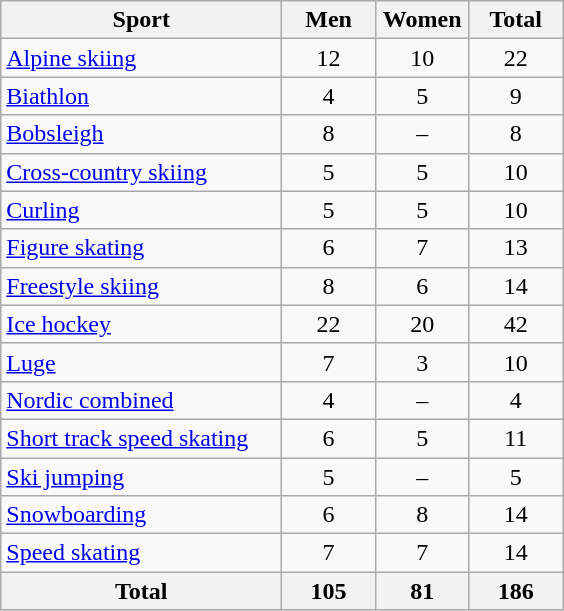<table class="wikitable sortable" style="text-align:center;">
<tr>
<th width=180>Sport</th>
<th width=55>Men</th>
<th width=55>Women</th>
<th width=55>Total</th>
</tr>
<tr>
<td align=left><a href='#'>Alpine skiing</a></td>
<td>12</td>
<td>10</td>
<td>22</td>
</tr>
<tr>
<td align=left><a href='#'>Biathlon</a></td>
<td>4</td>
<td>5</td>
<td>9</td>
</tr>
<tr>
<td align=left><a href='#'>Bobsleigh</a></td>
<td>8</td>
<td>–</td>
<td>8</td>
</tr>
<tr>
<td align=left><a href='#'>Cross-country skiing</a></td>
<td>5</td>
<td>5</td>
<td>10</td>
</tr>
<tr>
<td align=left><a href='#'>Curling</a></td>
<td>5</td>
<td>5</td>
<td>10</td>
</tr>
<tr>
<td align=left><a href='#'>Figure skating</a></td>
<td>6</td>
<td>7</td>
<td>13</td>
</tr>
<tr>
<td align=left><a href='#'>Freestyle skiing</a></td>
<td>8</td>
<td>6</td>
<td>14</td>
</tr>
<tr>
<td align=left><a href='#'>Ice hockey</a></td>
<td>22</td>
<td>20</td>
<td>42</td>
</tr>
<tr>
<td align=left><a href='#'>Luge</a></td>
<td>7</td>
<td>3</td>
<td>10</td>
</tr>
<tr>
<td align=left><a href='#'>Nordic combined</a></td>
<td>4</td>
<td>–</td>
<td>4</td>
</tr>
<tr>
<td align=left><a href='#'>Short track speed skating</a></td>
<td>6</td>
<td>5</td>
<td>11</td>
</tr>
<tr>
<td align=left><a href='#'>Ski jumping</a></td>
<td>5</td>
<td>–</td>
<td>5</td>
</tr>
<tr>
<td align=left><a href='#'>Snowboarding</a></td>
<td>6</td>
<td>8</td>
<td>14</td>
</tr>
<tr>
<td align=left><a href='#'>Speed skating</a></td>
<td>7</td>
<td>7</td>
<td>14</td>
</tr>
<tr>
<th>Total</th>
<th>105</th>
<th>81</th>
<th>186</th>
</tr>
</table>
